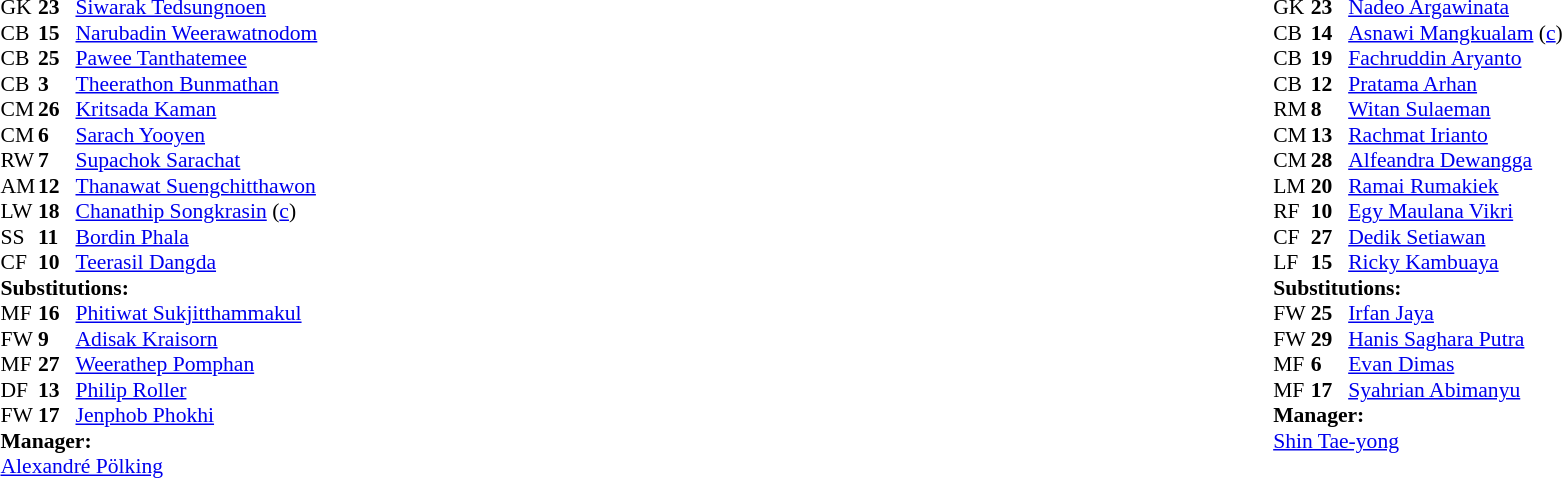<table width="100%">
<tr>
<td valign="top" width="40%"><br><table style="font-size:90%" cellspacing="0" cellpadding="0">
<tr>
<th width=25></th>
<th width=25></th>
</tr>
<tr>
<td>GK</td>
<td><strong>23</strong></td>
<td><a href='#'>Siwarak Tedsungnoen</a></td>
</tr>
<tr>
<td>CB</td>
<td><strong>15</strong></td>
<td><a href='#'>Narubadin Weerawatnodom</a></td>
</tr>
<tr>
<td>CB</td>
<td><strong>25</strong></td>
<td><a href='#'>Pawee Tanthatemee</a></td>
<td></td>
<td></td>
</tr>
<tr>
<td>CB</td>
<td><strong>3</strong></td>
<td><a href='#'>Theerathon Bunmathan</a></td>
<td></td>
</tr>
<tr>
<td>CM</td>
<td><strong>26</strong></td>
<td><a href='#'>Kritsada Kaman</a></td>
</tr>
<tr>
<td>CM</td>
<td><strong>6</strong></td>
<td><a href='#'>Sarach Yooyen</a></td>
<td></td>
<td></td>
</tr>
<tr>
<td>RW</td>
<td><strong>7</strong></td>
<td><a href='#'>Supachok Sarachat</a></td>
</tr>
<tr>
<td>AM</td>
<td><strong>12</strong></td>
<td><a href='#'>Thanawat Suengchitthawon</a></td>
<td></td>
<td></td>
</tr>
<tr>
<td>LW</td>
<td><strong>18</strong></td>
<td><a href='#'>Chanathip Songkrasin</a> (<a href='#'>c</a>)</td>
<td></td>
</tr>
<tr>
<td>SS</td>
<td><strong>11</strong></td>
<td><a href='#'>Bordin Phala</a></td>
<td></td>
<td></td>
</tr>
<tr>
<td>CF</td>
<td><strong>10</strong></td>
<td><a href='#'>Teerasil Dangda</a></td>
<td></td>
<td></td>
</tr>
<tr>
<td colspan=3><strong>Substitutions:</strong></td>
</tr>
<tr>
<td>MF</td>
<td><strong>16</strong></td>
<td><a href='#'>Phitiwat Sukjitthammakul</a></td>
<td></td>
<td></td>
</tr>
<tr>
<td>FW</td>
<td><strong>9</strong></td>
<td><a href='#'>Adisak Kraisorn</a></td>
<td></td>
<td></td>
</tr>
<tr>
<td>MF</td>
<td><strong>27</strong></td>
<td><a href='#'>Weerathep Pomphan</a></td>
<td></td>
<td></td>
</tr>
<tr>
<td>DF</td>
<td><strong>13</strong></td>
<td><a href='#'>Philip Roller</a></td>
<td></td>
<td></td>
</tr>
<tr>
<td>FW</td>
<td><strong>17</strong></td>
<td><a href='#'>Jenphob Phokhi</a></td>
<td></td>
<td></td>
</tr>
<tr>
<td colspan=3><strong>Manager:</strong></td>
</tr>
<tr>
<td colspan=3> <a href='#'>Alexandré Pölking</a></td>
</tr>
</table>
</td>
<td valign="top"></td>
<td valign="top" width="50%"><br><table style="font-size:90%; margin:auto" cellspacing="0" cellpadding="0">
<tr>
<th width=25></th>
<th width=25></th>
</tr>
<tr>
<td>GK</td>
<td><strong>23</strong></td>
<td><a href='#'>Nadeo Argawinata</a></td>
</tr>
<tr>
<td>CB</td>
<td><strong>14</strong></td>
<td><a href='#'>Asnawi Mangkualam</a> (<a href='#'>c</a>)</td>
<td></td>
</tr>
<tr>
<td>CB</td>
<td><strong>19</strong></td>
<td><a href='#'>Fachruddin Aryanto</a></td>
</tr>
<tr>
<td>CB</td>
<td><strong>12</strong></td>
<td><a href='#'>Pratama Arhan</a></td>
</tr>
<tr>
<td>RM</td>
<td><strong>8</strong></td>
<td><a href='#'>Witan Sulaeman</a></td>
</tr>
<tr>
<td>CM</td>
<td><strong>13</strong></td>
<td><a href='#'>Rachmat Irianto</a></td>
<td></td>
<td></td>
</tr>
<tr>
<td>CM</td>
<td><strong>28</strong></td>
<td><a href='#'>Alfeandra Dewangga</a></td>
</tr>
<tr>
<td>LM</td>
<td><strong>20</strong></td>
<td><a href='#'>Ramai Rumakiek</a></td>
<td></td>
<td></td>
</tr>
<tr>
<td>RF</td>
<td><strong>10</strong></td>
<td><a href='#'>Egy Maulana Vikri</a></td>
</tr>
<tr>
<td>CF</td>
<td><strong>27</strong></td>
<td><a href='#'>Dedik Setiawan</a></td>
<td></td>
<td></td>
</tr>
<tr>
<td>LF</td>
<td><strong>15</strong></td>
<td><a href='#'>Ricky Kambuaya</a></td>
</tr>
<tr>
<td colspan=3><strong>Substitutions:</strong></td>
</tr>
<tr>
<td>FW</td>
<td><strong>25</strong></td>
<td><a href='#'>Irfan Jaya</a></td>
<td></td>
<td></td>
</tr>
<tr>
<td>FW</td>
<td><strong>29</strong></td>
<td><a href='#'>Hanis Saghara Putra</a></td>
<td></td>
<td></td>
<td></td>
</tr>
<tr>
<td>MF</td>
<td><strong>6</strong></td>
<td><a href='#'>Evan Dimas</a></td>
<td></td>
<td></td>
</tr>
<tr>
<td>MF</td>
<td><strong>17</strong></td>
<td><a href='#'>Syahrian Abimanyu</a></td>
<td></td>
<td></td>
<td></td>
</tr>
<tr>
<td colspan=3><strong>Manager:</strong></td>
</tr>
<tr>
<td colspan=3> <a href='#'>Shin Tae-yong</a></td>
</tr>
</table>
</td>
</tr>
</table>
